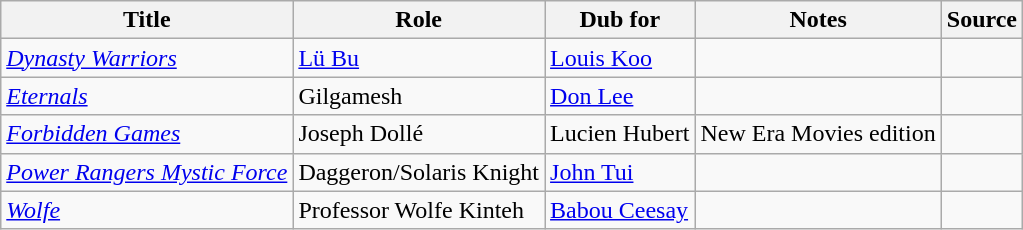<table class="wikitable sortable plainrowheaders">
<tr>
<th>Title</th>
<th>Role</th>
<th>Dub for</th>
<th class="unsortable">Notes</th>
<th class="unsortable">Source</th>
</tr>
<tr>
<td><em><a href='#'>Dynasty Warriors</a></em></td>
<td><a href='#'>Lü Bu</a></td>
<td><a href='#'>Louis Koo</a></td>
<td></td>
<td></td>
</tr>
<tr>
<td><em><a href='#'>Eternals</a></em></td>
<td>Gilgamesh</td>
<td><a href='#'>Don Lee</a></td>
<td></td>
<td></td>
</tr>
<tr>
<td><em><a href='#'>Forbidden Games</a></em></td>
<td>Joseph Dollé</td>
<td>Lucien Hubert</td>
<td>New Era Movies edition</td>
<td></td>
</tr>
<tr>
<td><em><a href='#'>Power Rangers Mystic Force</a></em></td>
<td>Daggeron/Solaris Knight</td>
<td><a href='#'>John Tui</a></td>
<td></td>
<td></td>
</tr>
<tr>
<td><em><a href='#'>Wolfe</a></em></td>
<td>Professor Wolfe Kinteh</td>
<td><a href='#'>Babou Ceesay</a></td>
<td></td>
<td></td>
</tr>
</table>
